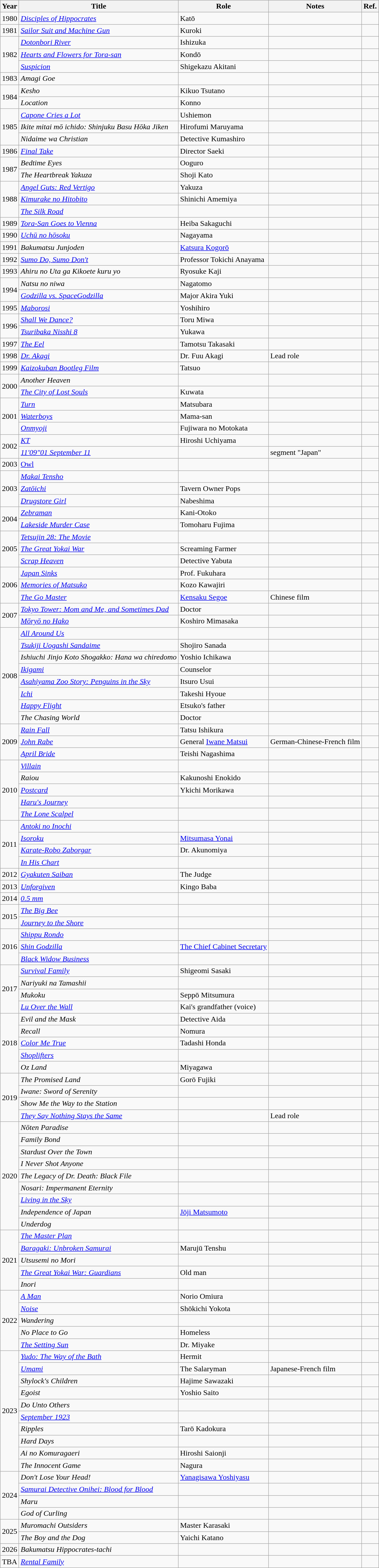<table class="wikitable sortable">
<tr>
<th>Year</th>
<th>Title</th>
<th>Role</th>
<th class="unsortable">Notes</th>
<th class="unsortable">Ref.</th>
</tr>
<tr>
<td>1980</td>
<td><em><a href='#'>Disciples of Hippocrates</a></em></td>
<td>Katō</td>
<td></td>
<td></td>
</tr>
<tr>
<td>1981</td>
<td><em><a href='#'>Sailor Suit and Machine Gun</a></em></td>
<td>Kuroki</td>
<td></td>
<td></td>
</tr>
<tr>
<td rowspan="3">1982</td>
<td><em><a href='#'>Dotonbori River</a></em></td>
<td>Ishizuka</td>
<td></td>
<td></td>
</tr>
<tr>
<td><em><a href='#'>Hearts and Flowers for Tora-san</a></em></td>
<td>Kondō</td>
<td></td>
<td></td>
</tr>
<tr>
<td><em><a href='#'>Suspicion</a></em></td>
<td>Shigekazu Akitani</td>
<td></td>
<td></td>
</tr>
<tr>
<td>1983</td>
<td><em>Amagi Goe</em></td>
<td></td>
<td></td>
<td></td>
</tr>
<tr>
<td rowspan="2">1984</td>
<td><em>Kesho</em></td>
<td>Kikuo Tsutano</td>
<td></td>
<td></td>
</tr>
<tr>
<td><em>Location</em></td>
<td>Konno</td>
<td></td>
<td></td>
</tr>
<tr>
<td rowspan="3">1985</td>
<td><em><a href='#'>Capone Cries a Lot</a></em></td>
<td>Ushiemon</td>
<td></td>
<td></td>
</tr>
<tr>
<td><em>Ikite mitai mō ichido: Shinjuku Basu Hōka Jiken</em></td>
<td>Hirofumi Maruyama</td>
<td></td>
<td></td>
</tr>
<tr>
<td><em>Nidaime wa Christian</em></td>
<td>Detective Kumashiro</td>
<td></td>
<td></td>
</tr>
<tr>
<td>1986</td>
<td><em><a href='#'>Final Take</a></em></td>
<td>Director Saeki</td>
<td></td>
<td></td>
</tr>
<tr>
<td rowspan="2">1987</td>
<td><em>Bedtime Eyes</em></td>
<td>Ooguro</td>
<td></td>
<td></td>
</tr>
<tr>
<td><em>The Heartbreak Yakuza</em></td>
<td>Shoji Kato</td>
<td></td>
<td></td>
</tr>
<tr>
<td rowspan="3">1988</td>
<td><em><a href='#'>Angel Guts: Red Vertigo</a></em></td>
<td>Yakuza</td>
<td></td>
<td></td>
</tr>
<tr>
<td><em><a href='#'>Kimurake no Hitobito</a></em></td>
<td>Shinichi Amemiya</td>
<td></td>
<td></td>
</tr>
<tr>
<td><em><a href='#'>The Silk Road</a></em></td>
<td></td>
<td></td>
<td></td>
</tr>
<tr>
<td>1989</td>
<td><em><a href='#'>Tora-San Goes to Vienna</a></em></td>
<td>Heiba Sakaguchi</td>
<td></td>
<td></td>
</tr>
<tr>
<td>1990</td>
<td><em><a href='#'>Uchū no hōsoku</a></em></td>
<td>Nagayama</td>
<td></td>
<td></td>
</tr>
<tr>
<td>1991</td>
<td><em>Bakumatsu Junjoden</em></td>
<td><a href='#'>Katsura Kogorō</a></td>
<td></td>
<td></td>
</tr>
<tr>
<td>1992</td>
<td><em><a href='#'>Sumo Do, Sumo Don't</a></em></td>
<td>Professor Tokichi Anayama</td>
<td></td>
<td></td>
</tr>
<tr>
<td>1993</td>
<td><em>Ahiru no Uta ga Kikoete kuru yo</em></td>
<td>Ryosuke Kaji</td>
<td></td>
<td></td>
</tr>
<tr>
<td rowspan="2">1994</td>
<td><em>Natsu no niwa</em></td>
<td>Nagatomo</td>
<td></td>
<td></td>
</tr>
<tr>
<td><em><a href='#'>Godzilla vs. SpaceGodzilla</a></em></td>
<td>Major Akira Yuki</td>
<td></td>
<td></td>
</tr>
<tr>
<td>1995</td>
<td><em><a href='#'>Maborosi</a></em></td>
<td>Yoshihiro</td>
<td></td>
<td></td>
</tr>
<tr>
<td rowspan="2">1996</td>
<td><em><a href='#'>Shall We Dance?</a></em></td>
<td>Toru Miwa</td>
<td></td>
<td></td>
</tr>
<tr>
<td><em><a href='#'>Tsuribaka Nisshi 8</a></em></td>
<td>Yukawa</td>
<td></td>
<td></td>
</tr>
<tr>
<td>1997</td>
<td><em><a href='#'>The Eel</a></em></td>
<td>Tamotsu Takasaki</td>
<td></td>
<td></td>
</tr>
<tr>
<td>1998</td>
<td><em><a href='#'>Dr. Akagi</a></em></td>
<td>Dr. Fuu Akagi</td>
<td>Lead role</td>
<td></td>
</tr>
<tr>
<td>1999</td>
<td><em><a href='#'>Kaizokuban Bootleg Film</a></em></td>
<td>Tatsuo</td>
<td></td>
<td></td>
</tr>
<tr>
<td rowspan="2">2000</td>
<td><em>Another Heaven</em></td>
<td></td>
<td></td>
<td></td>
</tr>
<tr>
<td><em><a href='#'>The City of Lost Souls</a></em></td>
<td>Kuwata</td>
<td></td>
<td></td>
</tr>
<tr>
<td rowspan="3">2001</td>
<td><em><a href='#'>Turn</a></em></td>
<td>Matsubara</td>
<td></td>
<td></td>
</tr>
<tr>
<td><em><a href='#'>Waterboys</a></em></td>
<td>Mama-san</td>
<td></td>
<td></td>
</tr>
<tr>
<td><em><a href='#'>Onmyoji</a></em></td>
<td>Fujiwara no Motokata</td>
<td></td>
<td></td>
</tr>
<tr>
<td rowspan="2">2002</td>
<td><em><a href='#'>KT</a></em></td>
<td>Hiroshi Uchiyama</td>
<td></td>
<td></td>
</tr>
<tr>
<td><em><a href='#'>11'09"01 September 11</a></em></td>
<td></td>
<td>segment "Japan"</td>
<td></td>
</tr>
<tr>
<td>2003</td>
<td><a href='#'>Owl</a></td>
<td></td>
<td></td>
<td></td>
</tr>
<tr>
<td rowspan="3">2003</td>
<td><em><a href='#'>Makai Tensho</a></em></td>
<td></td>
<td></td>
<td></td>
</tr>
<tr>
<td><em><a href='#'>Zatōichi</a></em></td>
<td>Tavern Owner Pops</td>
<td></td>
<td></td>
</tr>
<tr>
<td><em><a href='#'>Drugstore Girl</a></em></td>
<td>Nabeshima</td>
<td></td>
<td></td>
</tr>
<tr>
<td rowspan="2">2004</td>
<td><em><a href='#'>Zebraman</a></em></td>
<td>Kani-Otoko</td>
<td></td>
<td></td>
</tr>
<tr>
<td><em><a href='#'>Lakeside Murder Case</a></em></td>
<td>Tomoharu Fujima</td>
<td></td>
<td></td>
</tr>
<tr>
<td rowspan="3">2005</td>
<td><em><a href='#'>Tetsujin 28: The Movie</a></em></td>
<td></td>
<td></td>
<td></td>
</tr>
<tr>
<td><em><a href='#'>The Great Yokai War</a></em></td>
<td>Screaming Farmer</td>
<td></td>
<td></td>
</tr>
<tr>
<td><em><a href='#'>Scrap Heaven</a></em></td>
<td>Detective Yabuta</td>
<td></td>
<td></td>
</tr>
<tr>
<td rowspan="3">2006</td>
<td><em><a href='#'>Japan Sinks</a></em></td>
<td>Prof. Fukuhara</td>
<td></td>
<td></td>
</tr>
<tr>
<td><em><a href='#'>Memories of Matsuko</a></em></td>
<td>Kozo Kawajiri</td>
<td></td>
<td></td>
</tr>
<tr>
<td><em><a href='#'>The Go Master</a></em></td>
<td><a href='#'>Kensaku Segoe</a></td>
<td>Chinese film</td>
<td></td>
</tr>
<tr>
<td rowspan="2">2007</td>
<td><em><a href='#'>Tokyo Tower: Mom and Me, and Sometimes Dad</a></em></td>
<td>Doctor</td>
<td></td>
<td></td>
</tr>
<tr>
<td><em><a href='#'>Mōryō no Hako</a></em></td>
<td>Koshiro Mimasaka</td>
<td></td>
<td></td>
</tr>
<tr>
<td rowspan="8">2008</td>
<td><em><a href='#'>All Around Us</a></em></td>
<td></td>
<td></td>
<td></td>
</tr>
<tr>
<td><em><a href='#'>Tsukiji Uogashi Sandaime</a></em></td>
<td>Shojiro Sanada</td>
<td></td>
<td></td>
</tr>
<tr>
<td><em>Ishiuchi Jinjo Koto Shogakko: Hana wa chiredomo</em></td>
<td>Yoshio Ichikawa</td>
<td></td>
<td></td>
</tr>
<tr>
<td><em><a href='#'>Ikigami</a></em></td>
<td>Counselor</td>
<td></td>
<td></td>
</tr>
<tr>
<td><em><a href='#'>Asahiyama Zoo Story: Penguins in the Sky</a></em></td>
<td>Itsuro Usui</td>
<td></td>
<td></td>
</tr>
<tr>
<td><em><a href='#'>Ichi</a></em></td>
<td>Takeshi Hyoue</td>
<td></td>
<td></td>
</tr>
<tr>
<td><em><a href='#'>Happy Flight</a></em></td>
<td>Etsuko's father</td>
<td></td>
<td></td>
</tr>
<tr>
<td><em>The Chasing World</em></td>
<td>Doctor</td>
<td></td>
<td></td>
</tr>
<tr>
<td rowspan="3">2009</td>
<td><em><a href='#'>Rain Fall</a></em></td>
<td>Tatsu Ishikura</td>
<td></td>
<td></td>
</tr>
<tr>
<td><em><a href='#'>John Rabe</a></em></td>
<td>General <a href='#'>Iwane Matsui</a></td>
<td>German-Chinese-French film</td>
<td></td>
</tr>
<tr>
<td><em><a href='#'>April Bride</a></em></td>
<td>Teishi Nagashima</td>
<td></td>
<td></td>
</tr>
<tr>
<td rowspan="5">2010</td>
<td><em><a href='#'>Villain</a></em></td>
<td></td>
<td></td>
<td></td>
</tr>
<tr>
<td><em>Raiou</em></td>
<td>Kakunoshi Enokido</td>
<td></td>
<td></td>
</tr>
<tr>
<td><em><a href='#'>Postcard</a></em></td>
<td>Ykichi Morikawa</td>
<td></td>
<td></td>
</tr>
<tr>
<td><em><a href='#'>Haru's Journey</a></em></td>
<td></td>
<td></td>
<td></td>
</tr>
<tr>
<td><em><a href='#'>The Lone Scalpel</a></em></td>
<td></td>
<td></td>
<td></td>
</tr>
<tr>
<td rowspan="4">2011</td>
<td><em><a href='#'>Antoki no Inochi</a></em></td>
<td></td>
<td></td>
<td></td>
</tr>
<tr>
<td><em><a href='#'>Isoroku</a></em></td>
<td><a href='#'>Mitsumasa Yonai</a></td>
<td></td>
<td></td>
</tr>
<tr>
<td><em><a href='#'>Karate-Robo Zaborgar</a></em></td>
<td>Dr. Akunomiya</td>
<td></td>
<td></td>
</tr>
<tr>
<td><em><a href='#'>In His Chart</a></em></td>
<td></td>
<td></td>
<td></td>
</tr>
<tr>
<td>2012</td>
<td><em><a href='#'>Gyakuten Saiban</a></em></td>
<td>The Judge</td>
<td></td>
<td></td>
</tr>
<tr>
<td>2013</td>
<td><em><a href='#'>Unforgiven</a></em></td>
<td>Kingo Baba</td>
<td></td>
<td></td>
</tr>
<tr>
<td>2014</td>
<td><em><a href='#'>0.5 mm</a></em></td>
<td></td>
<td></td>
<td></td>
</tr>
<tr>
<td rowspan="2">2015</td>
<td><em><a href='#'>The Big Bee</a></em></td>
<td></td>
<td></td>
<td></td>
</tr>
<tr>
<td><em><a href='#'>Journey to the Shore</a></em></td>
<td></td>
<td></td>
<td></td>
</tr>
<tr>
<td rowspan="3">2016</td>
<td><em><a href='#'>Shippu Rondo</a></em></td>
<td></td>
<td></td>
<td></td>
</tr>
<tr>
<td><em><a href='#'>Shin Godzilla</a></em></td>
<td><a href='#'>The Chief Cabinet Secretary</a></td>
<td></td>
<td></td>
</tr>
<tr>
<td><em><a href='#'>Black Widow Business</a></em></td>
<td></td>
<td></td>
<td></td>
</tr>
<tr>
<td rowspan="4">2017</td>
<td><em><a href='#'>Survival Family</a></em></td>
<td>Shigeomi Sasaki</td>
<td></td>
<td></td>
</tr>
<tr>
<td><em>Nariyuki na Tamashii</em></td>
<td></td>
<td></td>
<td></td>
</tr>
<tr>
<td><em>Mukoku</em></td>
<td>Seppō Mitsumura</td>
<td></td>
<td></td>
</tr>
<tr>
<td><em><a href='#'>Lu Over the Wall</a></em></td>
<td>Kai's grandfather (voice)</td>
<td></td>
<td></td>
</tr>
<tr>
<td rowspan="5">2018</td>
<td><em>Evil and the Mask</em></td>
<td>Detective Aida</td>
<td></td>
<td></td>
</tr>
<tr>
<td><em>Recall</em></td>
<td>Nomura</td>
<td></td>
<td></td>
</tr>
<tr>
<td><em><a href='#'>Color Me True</a></em></td>
<td>Tadashi Honda</td>
<td></td>
<td></td>
</tr>
<tr>
<td><em><a href='#'>Shoplifters</a></em></td>
<td></td>
<td></td>
<td></td>
</tr>
<tr>
<td><em>Oz Land</em></td>
<td>Miyagawa</td>
<td></td>
<td></td>
</tr>
<tr>
<td rowspan="4">2019</td>
<td><em>The Promised Land</em></td>
<td>Gorō Fujiki</td>
<td></td>
<td></td>
</tr>
<tr>
<td><em>Iwane: Sword of Serenity</em></td>
<td></td>
<td></td>
<td></td>
</tr>
<tr>
<td><em>Show Me the Way to the Station</em></td>
<td></td>
<td></td>
<td></td>
</tr>
<tr>
<td><em><a href='#'>They Say Nothing Stays the Same</a></em></td>
<td></td>
<td>Lead role</td>
<td></td>
</tr>
<tr>
<td rowspan="9">2020</td>
<td><em>Nōten Paradise</em></td>
<td></td>
<td></td>
<td></td>
</tr>
<tr>
<td><em>Family Bond</em></td>
<td></td>
<td></td>
<td></td>
</tr>
<tr>
<td><em>Stardust Over the Town</em></td>
<td></td>
<td></td>
<td></td>
</tr>
<tr>
<td><em>I Never Shot Anyone</em></td>
<td></td>
<td></td>
<td></td>
</tr>
<tr>
<td><em>The Legacy of Dr. Death: Black File</em></td>
<td></td>
<td></td>
<td></td>
</tr>
<tr>
<td><em>Nosari: Impermanent Eternity</em></td>
<td></td>
<td></td>
<td></td>
</tr>
<tr>
<td><em><a href='#'>Living in the Sky</a></em></td>
<td></td>
<td></td>
<td></td>
</tr>
<tr>
<td><em>Independence of Japan</em></td>
<td><a href='#'>Jōji Matsumoto</a></td>
<td></td>
<td></td>
</tr>
<tr>
<td><em>Underdog</em></td>
<td></td>
<td></td>
<td></td>
</tr>
<tr>
<td rowspan="5">2021</td>
<td><em><a href='#'>The Master Plan</a></em></td>
<td></td>
<td></td>
<td></td>
</tr>
<tr>
<td><em><a href='#'>Baragaki: Unbroken Samurai</a></em></td>
<td>Marujū Tenshu</td>
<td></td>
<td></td>
</tr>
<tr>
<td><em>Utsusemi no Mori</em></td>
<td></td>
<td></td>
<td></td>
</tr>
<tr>
<td><em><a href='#'>The Great Yokai War: Guardians</a></em></td>
<td>Old man</td>
<td></td>
<td></td>
</tr>
<tr>
<td><em>Inori</em></td>
<td></td>
<td></td>
<td></td>
</tr>
<tr>
<td rowspan="5">2022</td>
<td><em><a href='#'>A Man</a></em></td>
<td>Norio Omiura</td>
<td></td>
<td></td>
</tr>
<tr>
<td><em><a href='#'>Noise</a></em></td>
<td>Shōkichi Yokota</td>
<td></td>
<td></td>
</tr>
<tr>
<td><em>Wandering</em></td>
<td></td>
<td></td>
<td></td>
</tr>
<tr>
<td><em>No Place to Go</em></td>
<td>Homeless</td>
<td></td>
<td></td>
</tr>
<tr>
<td><em><a href='#'>The Setting Sun</a></em></td>
<td>Dr. Miyake</td>
<td></td>
<td></td>
</tr>
<tr>
<td rowspan="10">2023</td>
<td><em><a href='#'>Yudo: The Way of the Bath</a></em></td>
<td>Hermit</td>
<td></td>
<td></td>
</tr>
<tr>
<td><a href='#'><em>Umami</em></a></td>
<td>The Salaryman</td>
<td>Japanese-French film</td>
<td></td>
</tr>
<tr>
<td><em>Shylock's Children</em></td>
<td>Hajime Sawazaki</td>
<td></td>
<td></td>
</tr>
<tr>
<td><em>Egoist</em></td>
<td>Yoshio Saito</td>
<td></td>
<td></td>
</tr>
<tr>
<td><em>Do Unto Others</em></td>
<td></td>
<td></td>
<td></td>
</tr>
<tr>
<td><em><a href='#'>September 1923</a></em></td>
<td></td>
<td></td>
<td></td>
</tr>
<tr>
<td><em>Ripples</em></td>
<td>Tarō Kadokura</td>
<td></td>
<td></td>
</tr>
<tr>
<td><em>Hard Days</em></td>
<td></td>
<td></td>
<td></td>
</tr>
<tr>
<td><em>Ai no Komuragaeri</em></td>
<td>Hiroshi Saionji</td>
<td></td>
<td></td>
</tr>
<tr>
<td><em>The Innocent Game</em></td>
<td>Nagura</td>
<td></td>
<td></td>
</tr>
<tr>
<td rowspan="4">2024</td>
<td><em>Don't Lose Your Head!</em></td>
<td><a href='#'>Yanagisawa Yoshiyasu</a></td>
<td></td>
<td></td>
</tr>
<tr>
<td><em><a href='#'>Samurai Detective Onihei: Blood for Blood</a></em></td>
<td></td>
<td></td>
<td></td>
</tr>
<tr>
<td><em>Maru</em></td>
<td></td>
<td></td>
<td></td>
</tr>
<tr>
<td><em>God of Curling</em></td>
<td></td>
<td></td>
<td></td>
</tr>
<tr>
<td rowspan=2>2025</td>
<td><em>Muromachi Outsiders</em></td>
<td>Master Karasaki</td>
<td></td>
<td></td>
</tr>
<tr>
<td><em>The Boy and the Dog</em></td>
<td>Yaichi Katano</td>
<td></td>
<td></td>
</tr>
<tr>
<td>2026</td>
<td><em>Bakumatsu Hippocrates-tachi</em></td>
<td></td>
<td></td>
<td></td>
</tr>
<tr>
<td>TBA</td>
<td><em><a href='#'>Rental Family</a></em></td>
<td></td>
<td></td>
<td></td>
</tr>
</table>
